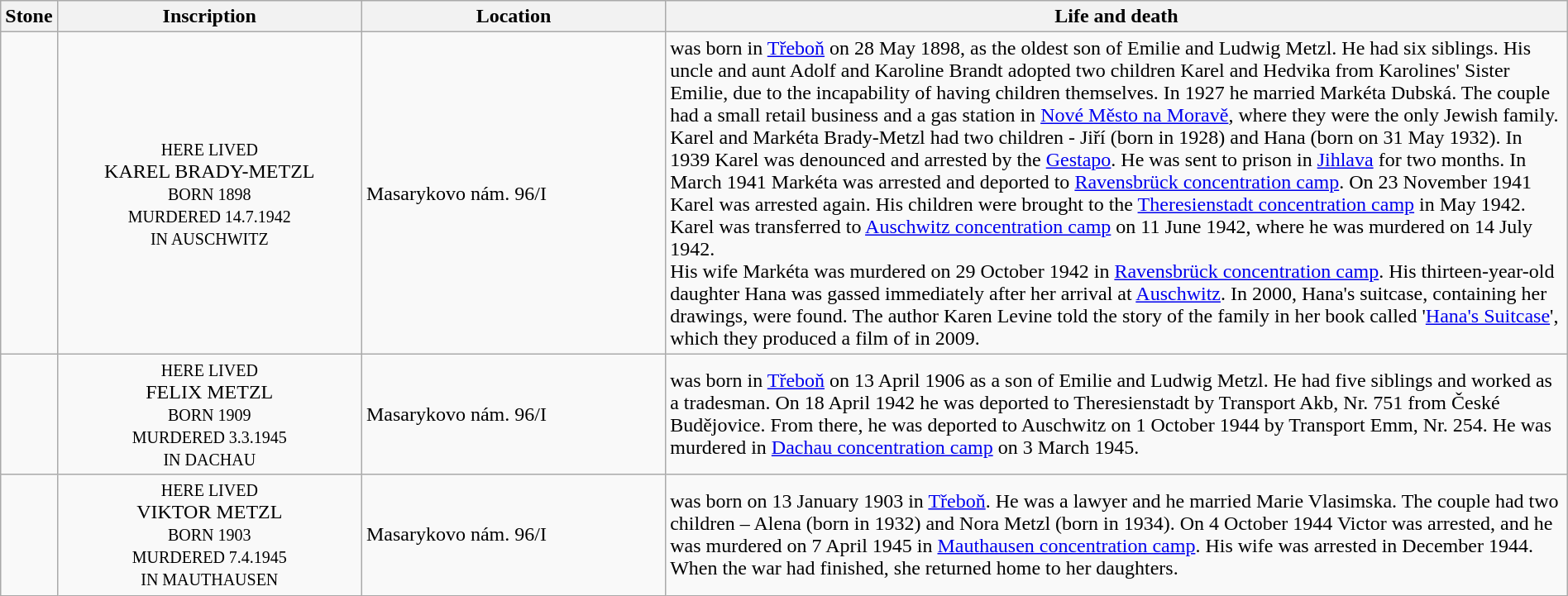<table class="wikitable sortable toptextcells" style="width:100%">
<tr>
<th class="hintergrundfarbe6 unsortable" width="120px">Stone</th>
<th class="hintergrundfarbe6" style ="width:20%;">Inscription</th>
<th class="hintergrundfarbe6" data-sort-type="text" style ="width:20%;">Location</th>
<th class="hintergrundfarbe6 unsortable" style="width:100%;">Life and death</th>
</tr>
<tr>
<td></td>
<td style="text-align:center"><div><small>HERE LIVED</small><br>KAREL BRADY-METZL<br><small>BORN 1898<br>MURDERED 14.7.1942<br>IN AUSCHWITZ</small></div></td>
<td>Masarykovo nám. 96/I <br></td>
<td><strong></strong> was born in <a href='#'>Třeboň</a> on 28 May 1898, as the oldest son of Emilie and Ludwig Metzl. He had six siblings. His uncle and aunt Adolf and Karoline Brandt adopted two children Karel and Hedvika from Karolines' Sister Emilie, due to the incapability of having children themselves. In 1927 he married Markéta Dubská. The couple had a small retail business and a gas station in  <a href='#'>Nové Město na Moravě</a>, where they were the only Jewish family. Karel and Markéta Brady-Metzl had two children - Jiří (born in 1928) and Hana (born on 31 May 1932). In 1939 Karel was denounced and arrested by the <a href='#'>Gestapo</a>. He was sent to prison in <a href='#'>Jihlava</a> for two months. In March 1941 Markéta was arrested and deported to <a href='#'>Ravensbrück concentration camp</a>. On 23 November 1941 Karel was arrested again. His children were brought to the <a href='#'>Theresienstadt concentration camp</a> in May 1942. Karel was transferred to <a href='#'>Auschwitz concentration camp</a> on 11 June 1942, where he was murdered on 14 July 1942.<br>His wife Markéta was murdered on 29 October 1942 in <a href='#'>Ravensbrück concentration camp</a>. His thirteen-year-old daughter Hana was gassed immediately after her arrival at <a href='#'>Auschwitz</a>. In 2000, Hana's suitcase, containing her drawings, were found. The author Karen Levine told the story of the family in her book called '<a href='#'>Hana's Suitcase</a>', which they produced a film of in 2009.</td>
</tr>
<tr>
<td></td>
<td style="text-align:center"><div><small>HERE LIVED</small><br>FELIX METZL<br><small>BORN 1909<br>MURDERED 3.3.1945<br>IN DACHAU</small></div></td>
<td>Masarykovo nám. 96/I <br></td>
<td><strong></strong> was born in <a href='#'>Třeboň</a> on 13 April 1906 as a son of Emilie and Ludwig Metzl. He had five siblings and worked as a tradesman. On 18 April 1942 he was deported to Theresienstadt by Transport Akb, Nr. 751 from České Budějovice. From there, he was deported to Auschwitz on 1 October 1944 by Transport Emm, Nr. 254. He was murdered in <a href='#'>Dachau concentration camp</a> on 3 March 1945.</td>
</tr>
<tr>
<td></td>
<td style="text-align:center"><div><small>HERE LIVED</small><br>VIKTOR METZL<br><small>BORN 1903<br>MURDERED 7.4.1945<br>IN MAUTHAUSEN</small></div></td>
<td>Masarykovo nám. 96/I <br></td>
<td><strong></strong> was born on 13 January 1903 in <a href='#'>Třeboň</a>. He was a lawyer and he married Marie Vlasimska. The couple had two children – Alena (born in 1932) and Nora Metzl (born in 1934). On 4 October 1944 Victor was arrested, and he was murdered on 7 April 1945 in <a href='#'>Mauthausen concentration camp</a>. His wife was arrested in December 1944. When the war had finished, she returned home to her daughters.</td>
</tr>
</table>
